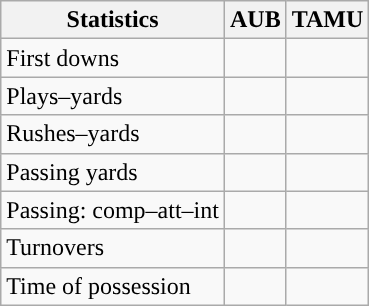<table class="wikitable" style="float:left">
<tr>
<th>Statistics</th>
<th>AUB</th>
<th>TAMU</th>
</tr>
<tr>
<td>First downs</td>
<td></td>
<td></td>
</tr>
<tr>
<td>Plays–yards</td>
<td></td>
<td></td>
</tr>
<tr>
<td>Rushes–yards</td>
<td></td>
<td></td>
</tr>
<tr>
<td>Passing yards</td>
<td></td>
<td></td>
</tr>
<tr>
<td>Passing: comp–att–int</td>
<td></td>
<td></td>
</tr>
<tr>
<td>Turnovers</td>
<td></td>
<td></td>
</tr>
<tr>
<td>Time of possession</td>
<td></td>
<td></td>
</tr>
</table>
